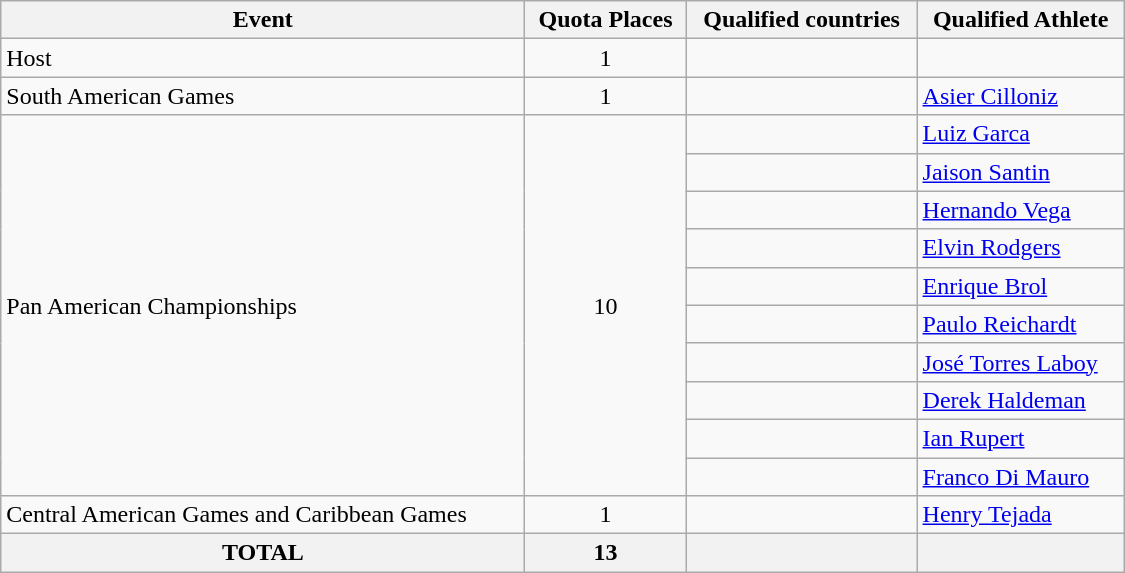<table class=wikitable style="text-align:left" width=750>
<tr>
<th>Event</th>
<th>Quota Places</th>
<th>Qualified countries</th>
<th>Qualified Athlete</th>
</tr>
<tr>
<td>Host</td>
<td align=center>1</td>
<td></td>
<td></td>
</tr>
<tr>
<td>South American Games</td>
<td align=center>1</td>
<td></td>
<td><a href='#'>Asier Cilloniz</a></td>
</tr>
<tr>
<td rowspan="10">Pan American Championships</td>
<td rowspan="10" align=center>10</td>
<td></td>
<td><a href='#'>Luiz Garca</a></td>
</tr>
<tr>
<td></td>
<td><a href='#'>Jaison Santin</a></td>
</tr>
<tr>
<td></td>
<td><a href='#'>Hernando Vega</a></td>
</tr>
<tr>
<td></td>
<td><a href='#'>Elvin Rodgers</a></td>
</tr>
<tr>
<td></td>
<td><a href='#'>Enrique Brol</a></td>
</tr>
<tr>
<td></td>
<td><a href='#'>Paulo Reichardt</a></td>
</tr>
<tr>
<td></td>
<td><a href='#'>José Torres Laboy</a></td>
</tr>
<tr>
<td></td>
<td><a href='#'>Derek Haldeman</a></td>
</tr>
<tr>
<td></td>
<td><a href='#'>Ian Rupert</a></td>
</tr>
<tr>
<td></td>
<td><a href='#'>Franco Di Mauro</a></td>
</tr>
<tr>
<td>Central American Games and Caribbean Games</td>
<td align=center>1</td>
<td></td>
<td><a href='#'>Henry Tejada</a></td>
</tr>
<tr>
<th>TOTAL</th>
<th>13</th>
<th></th>
<th></th>
</tr>
</table>
